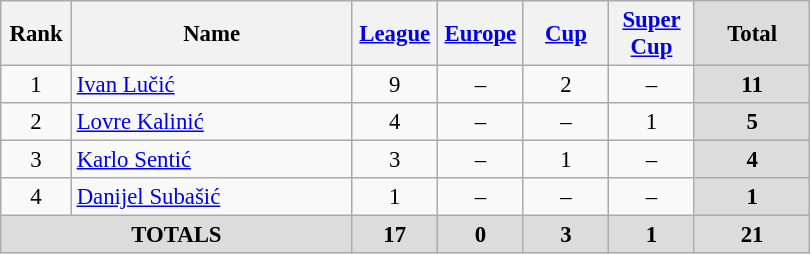<table class="wikitable" style="font-size: 95%; text-align: center;">
<tr>
<th width=40>Rank</th>
<th width=180>Name</th>
<th width=50><a href='#'>League</a></th>
<th width=50><a href='#'>Europe</a></th>
<th width=50><a href='#'>Cup</a></th>
<th width=50><a href='#'>Super Cup</a></th>
<th width=70 style="background: #DCDCDC">Total</th>
</tr>
<tr>
<td>1</td>
<td style="text-align:left;"> <a href='#'>Ivan Lučić</a></td>
<td>9</td>
<td>–</td>
<td>2</td>
<td>–</td>
<th style="background: #DCDCDC">11</th>
</tr>
<tr>
<td>2</td>
<td style="text-align:left;"> <a href='#'>Lovre Kalinić</a></td>
<td>4</td>
<td>–</td>
<td>–</td>
<td>1</td>
<th style="background: #DCDCDC">5</th>
</tr>
<tr>
<td>3</td>
<td style="text-align:left;"> <a href='#'>Karlo Sentić</a></td>
<td>3</td>
<td>–</td>
<td>1</td>
<td>–</td>
<th style="background: #DCDCDC">4</th>
</tr>
<tr>
<td>4</td>
<td style="text-align:left;"> <a href='#'>Danijel Subašić</a></td>
<td>1</td>
<td>–</td>
<td>–</td>
<td>–</td>
<th style="background: #DCDCDC">1</th>
</tr>
<tr>
<th colspan="2" align="center" style="background: #DCDCDC">TOTALS</th>
<th style="background: #DCDCDC">17</th>
<th style="background: #DCDCDC">0</th>
<th style="background: #DCDCDC">3</th>
<th style="background: #DCDCDC">1</th>
<th style="background: #DCDCDC">21</th>
</tr>
</table>
